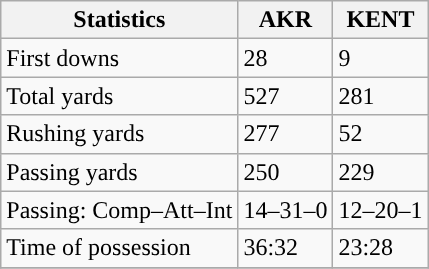<table class="wikitable" style="float:left">
<tr>
<th>Statistics</th>
<th>AKR</th>
<th>KENT</th>
</tr>
<tr>
<td>First downs</td>
<td>28</td>
<td>9</td>
</tr>
<tr>
<td>Total yards</td>
<td>527</td>
<td>281</td>
</tr>
<tr>
<td>Rushing yards</td>
<td>277</td>
<td>52</td>
</tr>
<tr>
<td>Passing yards</td>
<td>250</td>
<td>229</td>
</tr>
<tr>
<td>Passing: Comp–Att–Int</td>
<td>14–31–0</td>
<td>12–20–1</td>
</tr>
<tr>
<td>Time of possession</td>
<td>36:32</td>
<td>23:28</td>
</tr>
<tr>
</tr>
</table>
